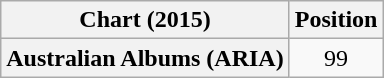<table class="wikitable sortable plainrowheaders" style="text-align:center">
<tr>
<th scope="col">Chart (2015)</th>
<th scope="col">Position</th>
</tr>
<tr>
<th scope="row">Australian Albums (ARIA)</th>
<td>99</td>
</tr>
</table>
